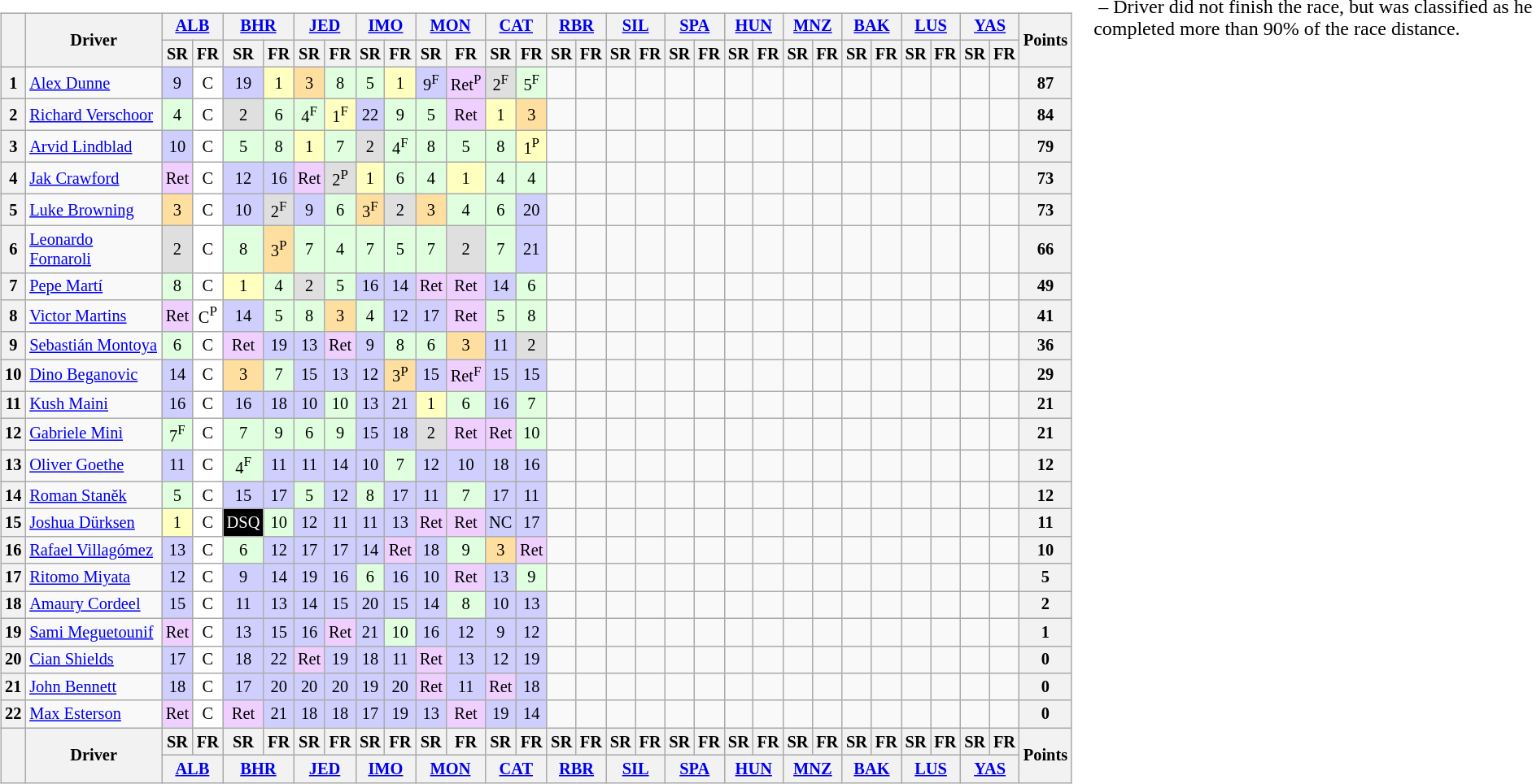<table>
<tr>
<td style="vertical-align:top; text-align:center"><br><table class="wikitable" style="font-size: 85%;">
<tr>
<th rowspan="2"></th>
<th rowspan="2">Driver</th>
<th colspan="2"><a href='#'>ALB</a><br></th>
<th colspan="2"><a href='#'>BHR</a><br></th>
<th colspan="2"><a href='#'>JED</a><br></th>
<th colspan="2"><a href='#'>IMO</a><br></th>
<th colspan="2"><a href='#'>MON</a><br></th>
<th colspan="2"><a href='#'>CAT</a><br></th>
<th colspan="2"><a href='#'>RBR</a><br></th>
<th colspan="2"><a href='#'>SIL</a><br></th>
<th colspan="2"><a href='#'>SPA</a><br></th>
<th colspan="2"><a href='#'>HUN</a><br></th>
<th colspan="2"><a href='#'>MNZ</a><br></th>
<th colspan="2"><a href='#'>BAK</a><br></th>
<th colspan="2"><a href='#'>LUS</a><br></th>
<th colspan="2"><a href='#'>YAS</a><br></th>
<th rowspan="2">Points</th>
</tr>
<tr>
<th>SR</th>
<th>FR</th>
<th>SR</th>
<th>FR</th>
<th>SR</th>
<th>FR</th>
<th>SR</th>
<th>FR</th>
<th>SR</th>
<th>FR</th>
<th>SR</th>
<th>FR</th>
<th>SR</th>
<th>FR</th>
<th>SR</th>
<th>FR</th>
<th>SR</th>
<th>FR</th>
<th>SR</th>
<th>FR</th>
<th>SR</th>
<th>FR</th>
<th>SR</th>
<th>FR</th>
<th>SR</th>
<th>FR</th>
<th>SR</th>
<th>FR</th>
</tr>
<tr>
<th>1</th>
<td align="left"> <a href='#'>Alex Dunne</a></td>
<td style="background:#cfcfff;">9</td>
<td style="background:#ffffff;">C</td>
<td style="background:#cfcfff;">19</td>
<td style="background:#ffffbf;">1</td>
<td style="background:#ffdf9f;">3</td>
<td style="background:#dfffdf;">8</td>
<td style="background:#dfffdf;">5</td>
<td style="background:#ffffbf;">1</td>
<td style="background:#cfcfff;">9<span><sup>F</sup></span></td>
<td style="background:#efcfff;">Ret<span><sup>P</sup></span></td>
<td style="background:#dfdfdf;">2<span><sup>F</sup></span></td>
<td style="background:#dfffdf;">5<span><sup>F</sup></span></td>
<td></td>
<td></td>
<td></td>
<td></td>
<td></td>
<td></td>
<td></td>
<td></td>
<td></td>
<td></td>
<td></td>
<td></td>
<td></td>
<td></td>
<td></td>
<td></td>
<th>87</th>
</tr>
<tr>
<th>2</th>
<td align="left"> <a href='#'>Richard Verschoor</a></td>
<td style="background:#dfffdf;">4</td>
<td style="background:#ffffff;">C</td>
<td style="background:#dfdfdf;">2</td>
<td style="background:#dfffdf;">6</td>
<td style="background:#dfffdf;">4<span><sup>F</sup></span></td>
<td style="background:#ffffbf;">1<span><sup>F</sup></span></td>
<td style="background:#cfcfff;">22</td>
<td style="background:#dfffdf;">9</td>
<td style="background:#dfffdf;">5</td>
<td style="background:#efcfff;">Ret</td>
<td style="background:#ffffbf;">1</td>
<td style="background:#ffdf9f;">3</td>
<td></td>
<td></td>
<td></td>
<td></td>
<td></td>
<td></td>
<td></td>
<td></td>
<td></td>
<td></td>
<td></td>
<td></td>
<td></td>
<td></td>
<td></td>
<td></td>
<th>84</th>
</tr>
<tr>
<th>3</th>
<td align="left"> <a href='#'>Arvid Lindblad</a></td>
<td style="background:#cfcfff;">10</td>
<td style="background:#ffffff;">C</td>
<td style="background:#dfffdf;">5</td>
<td style="background:#dfffdf;">8</td>
<td style="background:#ffffbf;">1</td>
<td style="background:#dfffdf;">7</td>
<td style="background:#dfdfdf;">2</td>
<td style="background:#dfffdf;">4<span><sup>F</sup></span></td>
<td style="background:#dfffdf;">8</td>
<td style="background:#dfffdf;">5</td>
<td style="background:#dfffdf;">8</td>
<td style="background:#ffffbf;">1<span><sup>P</sup></span></td>
<td></td>
<td></td>
<td></td>
<td></td>
<td></td>
<td></td>
<td></td>
<td></td>
<td></td>
<td></td>
<td></td>
<td></td>
<td></td>
<td></td>
<td></td>
<td></td>
<th>79</th>
</tr>
<tr>
<th>4</th>
<td align="left"> <a href='#'>Jak Crawford</a></td>
<td style="background:#efcfff;">Ret</td>
<td style="background:#ffffff;">C</td>
<td style="background:#cfcfff;">12</td>
<td style="background:#cfcfff;">16</td>
<td style="background:#efcfff;">Ret</td>
<td style="background:#dfdfdf;">2<span><sup>P</sup></span></td>
<td style="background:#ffffbf;">1</td>
<td style="background:#dfffdf;">6</td>
<td style="background:#dfffdf;">4</td>
<td style="background:#ffffbf;">1</td>
<td style="background:#dfffdf;">4</td>
<td style="background:#dfffdf;">4</td>
<td></td>
<td></td>
<td></td>
<td></td>
<td></td>
<td></td>
<td></td>
<td></td>
<td></td>
<td></td>
<td></td>
<td></td>
<td></td>
<td></td>
<td></td>
<td></td>
<th>73</th>
</tr>
<tr>
<th>5</th>
<td align="left"> <a href='#'>Luke Browning</a></td>
<td style="background:#ffdf9f;">3</td>
<td style="background:#ffffff;">C</td>
<td style="background:#cfcfff;">10</td>
<td style="background:#dfdfdf;">2<span><sup>F</sup></span></td>
<td style="background:#cfcfff;">9</td>
<td style="background:#dfffdf;">6</td>
<td style="background:#ffdf9f;">3<span><sup>F</sup></span></td>
<td style="background:#dfdfdf;">2</td>
<td style="background:#ffdf9f;">3</td>
<td style="background:#dfffdf;">4</td>
<td style="background:#dfffdf;">6</td>
<td style="background:#cfcfff;">20</td>
<td></td>
<td></td>
<td></td>
<td></td>
<td></td>
<td></td>
<td></td>
<td></td>
<td></td>
<td></td>
<td></td>
<td></td>
<td></td>
<td></td>
<td></td>
<td></td>
<th>73</th>
</tr>
<tr>
<th>6</th>
<td align="left"> <a href='#'>Leonardo Fornaroli</a></td>
<td style="background:#dfdfdf;">2</td>
<td style="background:#ffffff;">C</td>
<td style="background:#dfffdf;">8</td>
<td style="background:#ffdf9f;">3<span><sup>P</sup></span></td>
<td style="background:#dfffdf;">7</td>
<td style="background:#dfffdf;">4</td>
<td style="background:#dfffdf;">7</td>
<td style="background:#dfffdf;">5</td>
<td style="background:#dfffdf;">7</td>
<td style="background:#dfdfdf;">2</td>
<td style="background:#dfffdf;">7</td>
<td style="background:#cfcfff;">21</td>
<td></td>
<td></td>
<td></td>
<td></td>
<td></td>
<td></td>
<td></td>
<td></td>
<td></td>
<td></td>
<td></td>
<td></td>
<td></td>
<td></td>
<td></td>
<td></td>
<th>66</th>
</tr>
<tr>
<th>7</th>
<td align="left"> <a href='#'>Pepe Martí</a></td>
<td style="background:#dfffdf;">8</td>
<td style="background:#ffffff;">C</td>
<td style="background:#ffffbf;">1</td>
<td style="background:#dfffdf;">4</td>
<td style="background:#dfdfdf;">2</td>
<td style="background:#dfffdf;">5</td>
<td style="background:#cfcfff;">16</td>
<td style="background:#cfcfff;">14</td>
<td style="background:#efcfff;">Ret</td>
<td style="background:#efcfff;">Ret</td>
<td style="background:#cfcfff;">14</td>
<td style="background:#dfffdf;">6</td>
<td></td>
<td></td>
<td></td>
<td></td>
<td></td>
<td></td>
<td></td>
<td></td>
<td></td>
<td></td>
<td></td>
<td></td>
<td></td>
<td></td>
<td></td>
<td></td>
<th>49</th>
</tr>
<tr>
<th>8</th>
<td align="left"> <a href='#'>Victor Martins</a></td>
<td style="background:#efcfff;">Ret</td>
<td style="background:#ffffff;">C<span><sup>P</sup></span></td>
<td style="background:#cfcfff;">14</td>
<td style="background:#dfffdf;">5</td>
<td style="background:#dfffdf;">8</td>
<td style="background:#ffdf9f;">3</td>
<td style="background:#dfffdf;">4</td>
<td style="background:#cfcfff;">12</td>
<td style="background:#cfcfff;">17</td>
<td style="background:#efcfff;">Ret</td>
<td style="background:#dfffdf;">5</td>
<td style="background:#dfffdf;">8</td>
<td></td>
<td></td>
<td></td>
<td></td>
<td></td>
<td></td>
<td></td>
<td></td>
<td></td>
<td></td>
<td></td>
<td></td>
<td></td>
<td></td>
<td></td>
<td></td>
<th>41</th>
</tr>
<tr>
<th>9</th>
<td align="left" nowrap> <a href='#'>Sebastián Montoya</a></td>
<td style="background:#dfffdf;">6</td>
<td style="background:#ffffff;">C</td>
<td style="background:#efcfff;">Ret</td>
<td style="background:#cfcfff;">19</td>
<td style="background:#cfcfff;">13</td>
<td style="background:#efcfff;">Ret</td>
<td style="background:#cfcfff;">9</td>
<td style="background:#dfffdf;">8</td>
<td style="background:#dfffdf;">6</td>
<td style="background:#ffdf9f;">3</td>
<td style="background:#cfcfff;">11</td>
<td style="background:#dfdfdf;">2</td>
<td></td>
<td></td>
<td></td>
<td></td>
<td></td>
<td></td>
<td></td>
<td></td>
<td></td>
<td></td>
<td></td>
<td></td>
<td></td>
<td></td>
<td></td>
<td></td>
<th>36</th>
</tr>
<tr>
<th>10</th>
<td align="left"> <a href='#'>Dino Beganovic</a></td>
<td style="background:#cfcfff;">14</td>
<td style="background:#ffffff;">C</td>
<td style="background:#ffdf9f;">3</td>
<td style="background:#dfffdf;">7</td>
<td style="background:#cfcfff;">15</td>
<td style="background:#cfcfff;">13</td>
<td style="background:#cfcfff;">12</td>
<td style="background:#ffdf9f;">3<span><sup>P</sup></span></td>
<td style="background:#cfcfff;">15</td>
<td style="background:#efcfff;">Ret<span><sup>F</sup></span></td>
<td style="background:#cfcfff;">15</td>
<td style="background:#cfcfff;">15</td>
<td></td>
<td></td>
<td></td>
<td></td>
<td></td>
<td></td>
<td></td>
<td></td>
<td></td>
<td></td>
<td></td>
<td></td>
<td></td>
<td></td>
<td></td>
<td></td>
<th>29</th>
</tr>
<tr>
<th>11</th>
<td align="left"> <a href='#'>Kush Maini</a></td>
<td style="background:#cfcfff;">16</td>
<td style="background:#ffffff;">C</td>
<td style="background:#cfcfff;">16</td>
<td style="background:#cfcfff;">18</td>
<td style="background:#cfcfff;">10</td>
<td style="background:#dfffdf;">10</td>
<td style="background:#cfcfff;">13</td>
<td style="background:#cfcfff;">21</td>
<td style="background:#ffffbf;">1</td>
<td style="background:#dfffdf;">6</td>
<td style="background:#cfcfff;">16</td>
<td style="background:#dfffdf;">7</td>
<td></td>
<td></td>
<td></td>
<td></td>
<td></td>
<td></td>
<td></td>
<td></td>
<td></td>
<td></td>
<td></td>
<td></td>
<td></td>
<td></td>
<td></td>
<td></td>
<th>21</th>
</tr>
<tr>
<th>12</th>
<td align="left"> <a href='#'>Gabriele Minì</a></td>
<td style="background:#dfffdf;">7<span><sup>F</sup></span></td>
<td style="background:#ffffff;">C</td>
<td style="background:#dfffdf;">7</td>
<td style="background:#dfffdf;">9</td>
<td style="background:#dfffdf;">6</td>
<td style="background:#dfffdf;">9</td>
<td style="background:#cfcfff;">15</td>
<td style="background:#cfcfff;">18</td>
<td style="background:#dfdfdf;">2</td>
<td style="background:#efcfff;">Ret</td>
<td style="background:#efcfff;">Ret</td>
<td style="background:#dfffdf;">10</td>
<td></td>
<td></td>
<td></td>
<td></td>
<td></td>
<td></td>
<td></td>
<td></td>
<td></td>
<td></td>
<td></td>
<td></td>
<td></td>
<td></td>
<td></td>
<td></td>
<th>21</th>
</tr>
<tr>
<th>13</th>
<td align="left"> <a href='#'>Oliver Goethe</a></td>
<td style="background:#cfcfff;">11</td>
<td style="background:#ffffff;">C</td>
<td style="background:#dfffdf;">4<span><sup>F</sup></span></td>
<td style="background:#cfcfff;">11</td>
<td style="background:#cfcfff;">11</td>
<td style="background:#cfcfff;">14</td>
<td style="background:#cfcfff;">10</td>
<td style="background:#dfffdf;">7</td>
<td style="background:#cfcfff;">12</td>
<td style="background:#cfcfff;">10</td>
<td style="background:#cfcfff;">18</td>
<td style="background:#cfcfff;">16</td>
<td></td>
<td></td>
<td></td>
<td></td>
<td></td>
<td></td>
<td></td>
<td></td>
<td></td>
<td></td>
<td></td>
<td></td>
<td></td>
<td></td>
<td></td>
<td></td>
<th>12</th>
</tr>
<tr>
<th>14</th>
<td align="left"> <a href='#'>Roman Staněk</a></td>
<td style="background:#dfffdf;">5</td>
<td style="background:#ffffff;">C</td>
<td style="background:#cfcfff;">15</td>
<td style="background:#cfcfff;">17</td>
<td style="background:#dfffdf;">5</td>
<td style="background:#cfcfff;">12</td>
<td style="background:#dfffdf;">8</td>
<td style="background:#cfcfff;">17</td>
<td style="background:#cfcfff;">11</td>
<td style="background:#dfffdf;">7</td>
<td style="background:#cfcfff;">17</td>
<td style="background:#cfcfff;">11</td>
<td></td>
<td></td>
<td></td>
<td></td>
<td></td>
<td></td>
<td></td>
<td></td>
<td></td>
<td></td>
<td></td>
<td></td>
<td></td>
<td></td>
<td></td>
<td></td>
<th>12</th>
</tr>
<tr>
<th>15</th>
<td align="left"> <a href='#'>Joshua Dürksen</a></td>
<td style="background:#ffffbf;">1</td>
<td style="background:#ffffff;">C</td>
<td style="background-color:#000000;color:white">DSQ</td>
<td style="background:#dfffdf;">10</td>
<td style="background:#cfcfff;">12</td>
<td style="background:#cfcfff;">11</td>
<td style="background:#cfcfff;">11</td>
<td style="background:#cfcfff;">13</td>
<td style="background:#efcfff;">Ret</td>
<td style="background:#efcfff;">Ret</td>
<td style="background:#cfcfff;">NC</td>
<td style="background:#cfcfff;">17</td>
<td></td>
<td></td>
<td></td>
<td></td>
<td></td>
<td></td>
<td></td>
<td></td>
<td></td>
<td></td>
<td></td>
<td></td>
<td></td>
<td></td>
<td></td>
<td></td>
<th>11</th>
</tr>
<tr>
<th>16</th>
<td align="left"> <a href='#'>Rafael Villagómez</a></td>
<td style="background:#cfcfff;">13</td>
<td style="background:#ffffff;">C</td>
<td style="background:#dfffdf;">6</td>
<td style="background:#cfcfff;">12</td>
<td style="background:#cfcfff;">17</td>
<td style="background:#cfcfff;">17</td>
<td style="background:#cfcfff;">14</td>
<td style="background:#efcfff;">Ret</td>
<td style="background:#cfcfff;">18</td>
<td style="background:#dfffdf;">9</td>
<td style="background:#ffdf9f;">3</td>
<td style="background:#efcfff;">Ret</td>
<td></td>
<td></td>
<td></td>
<td></td>
<td></td>
<td></td>
<td></td>
<td></td>
<td></td>
<td></td>
<td></td>
<td></td>
<td></td>
<td></td>
<td></td>
<td></td>
<th>10</th>
</tr>
<tr>
<th>17</th>
<td align="left"> <a href='#'>Ritomo Miyata</a></td>
<td style="background:#cfcfff;">12</td>
<td style="background:#ffffff;">C</td>
<td style="background:#cfcfff;">9</td>
<td style="background:#cfcfff;">14</td>
<td style="background:#cfcfff;">19</td>
<td style="background:#cfcfff;">16</td>
<td style="background:#dfffdf;">6</td>
<td style="background:#cfcfff;">16</td>
<td style="background:#cfcfff;">10</td>
<td style="background:#efcfff;">Ret</td>
<td style="background:#cfcfff;">13</td>
<td style="background:#dfffdf;">9</td>
<td></td>
<td></td>
<td></td>
<td></td>
<td></td>
<td></td>
<td></td>
<td></td>
<td></td>
<td></td>
<td></td>
<td></td>
<td></td>
<td></td>
<td></td>
<td></td>
<th>5</th>
</tr>
<tr>
<th>18</th>
<td align="left"> <a href='#'>Amaury Cordeel</a></td>
<td style="background:#cfcfff;">15</td>
<td style="background:#ffffff;">C</td>
<td style="background:#cfcfff;">11</td>
<td style="background:#cfcfff;">13</td>
<td style="background:#cfcfff;">14</td>
<td style="background:#cfcfff;">15</td>
<td style="background:#cfcfff;">20</td>
<td style="background:#cfcfff;">15</td>
<td style="background:#cfcfff;">14</td>
<td style="background:#dfffdf;">8</td>
<td style="background:#cfcfff;">10</td>
<td style="background:#cfcfff;">13</td>
<td></td>
<td></td>
<td></td>
<td></td>
<td></td>
<td></td>
<td></td>
<td></td>
<td></td>
<td></td>
<td></td>
<td></td>
<td></td>
<td></td>
<td></td>
<td></td>
<th>2</th>
</tr>
<tr>
<th>19</th>
<td align="left"> <a href='#'>Sami Meguetounif</a></td>
<td style="background:#efcfff;">Ret</td>
<td style="background:#ffffff;">C</td>
<td style="background:#cfcfff;">13</td>
<td style="background:#cfcfff;">15</td>
<td style="background:#cfcfff;">16</td>
<td style="background:#efcfff;">Ret</td>
<td style="background:#cfcfff;">21</td>
<td style="background:#dfffdf;">10</td>
<td style="background:#cfcfff;">16</td>
<td style="background:#cfcfff;">12</td>
<td style="background:#cfcfff;">9</td>
<td style="background:#cfcfff;">12</td>
<td></td>
<td></td>
<td></td>
<td></td>
<td></td>
<td></td>
<td></td>
<td></td>
<td></td>
<td></td>
<td></td>
<td></td>
<td></td>
<td></td>
<td></td>
<td></td>
<th>1</th>
</tr>
<tr>
<th>20</th>
<td align="left"> <a href='#'>Cian Shields</a></td>
<td style="background:#cfcfff;">17</td>
<td style="background:#ffffff;">C</td>
<td style="background:#cfcfff;">18</td>
<td style="background:#cfcfff;">22</td>
<td style="background:#efcfff;">Ret</td>
<td style="background:#cfcfff;">19</td>
<td style="background:#cfcfff;">18</td>
<td style="background:#cfcfff;">11</td>
<td style="background:#efcfff;">Ret</td>
<td style="background:#cfcfff;">13</td>
<td style="background:#cfcfff;">12</td>
<td style="background:#cfcfff;">19</td>
<td></td>
<td></td>
<td></td>
<td></td>
<td></td>
<td></td>
<td></td>
<td></td>
<td></td>
<td></td>
<td></td>
<td></td>
<td></td>
<td></td>
<td></td>
<td></td>
<th>0</th>
</tr>
<tr>
<th>21</th>
<td align="left"> <a href='#'>John Bennett</a></td>
<td style="background:#cfcfff;">18</td>
<td style="background:#ffffff;">C</td>
<td style="background:#cfcfff;">17</td>
<td style="background:#cfcfff;">20</td>
<td style="background:#cfcfff;">20</td>
<td style="background:#cfcfff;">20</td>
<td style="background:#cfcfff;">19</td>
<td style="background:#cfcfff;">20</td>
<td style="background:#efcfff;">Ret</td>
<td style="background:#cfcfff;">11</td>
<td style="background:#efcfff;">Ret</td>
<td style="background:#cfcfff;">18</td>
<td></td>
<td></td>
<td></td>
<td></td>
<td></td>
<td></td>
<td></td>
<td></td>
<td></td>
<td></td>
<td></td>
<td></td>
<td></td>
<td></td>
<td></td>
<td></td>
<th>0</th>
</tr>
<tr>
<th>22</th>
<td align="left"> <a href='#'>Max Esterson</a></td>
<td style="background:#efcfff;">Ret</td>
<td style="background:#ffffff;">C</td>
<td style="background:#efcfff;">Ret</td>
<td style="background:#cfcfff;">21</td>
<td style="background:#cfcfff;">18</td>
<td style="background:#cfcfff;">18</td>
<td style="background:#cfcfff;">17</td>
<td style="background:#cfcfff;">19</td>
<td style="background:#cfcfff;">13</td>
<td style="background:#efcfff;">Ret</td>
<td style="background:#cfcfff;">19</td>
<td style="background:#cfcfff;">14</td>
<td></td>
<td></td>
<td></td>
<td></td>
<td></td>
<td></td>
<td></td>
<td></td>
<td></td>
<td></td>
<td></td>
<td></td>
<td></td>
<td></td>
<td></td>
<td></td>
<th>0</th>
</tr>
<tr>
<th rowspan="2"></th>
<th rowspan="2">Driver</th>
<th>SR</th>
<th>FR</th>
<th>SR</th>
<th>FR</th>
<th>SR</th>
<th>FR</th>
<th>SR</th>
<th>FR</th>
<th>SR</th>
<th>FR</th>
<th>SR</th>
<th>FR</th>
<th>SR</th>
<th>FR</th>
<th>SR</th>
<th>FR</th>
<th>SR</th>
<th>FR</th>
<th>SR</th>
<th>FR</th>
<th>SR</th>
<th>FR</th>
<th>SR</th>
<th>FR</th>
<th>SR</th>
<th>FR</th>
<th>SR</th>
<th>FR</th>
<th rowspan="2">Points</th>
</tr>
<tr>
<th colspan="2"><a href='#'>ALB</a><br></th>
<th colspan="2"><a href='#'>BHR</a><br></th>
<th colspan="2"><a href='#'>JED</a><br></th>
<th colspan="2"><a href='#'>IMO</a><br></th>
<th colspan="2"><a href='#'>MON</a><br></th>
<th colspan="2"><a href='#'>CAT</a><br></th>
<th colspan="2"><a href='#'>RBR</a><br></th>
<th colspan="2"><a href='#'>SIL</a><br></th>
<th colspan="2"><a href='#'>SPA</a><br></th>
<th colspan="2"><a href='#'>HUN</a><br></th>
<th colspan="2"><a href='#'>MNZ</a><br></th>
<th colspan="2"><a href='#'>BAK</a><br></th>
<th colspan="2"><a href='#'>LUS</a><br></th>
<th colspan="2"><a href='#'>YAS</a><br></th>
</tr>
</table>
</td>
<td style="vertical-align:top;"><br> – Driver did not finish the race, but was classified as he completed more than 90% of the race distance.</td>
</tr>
</table>
